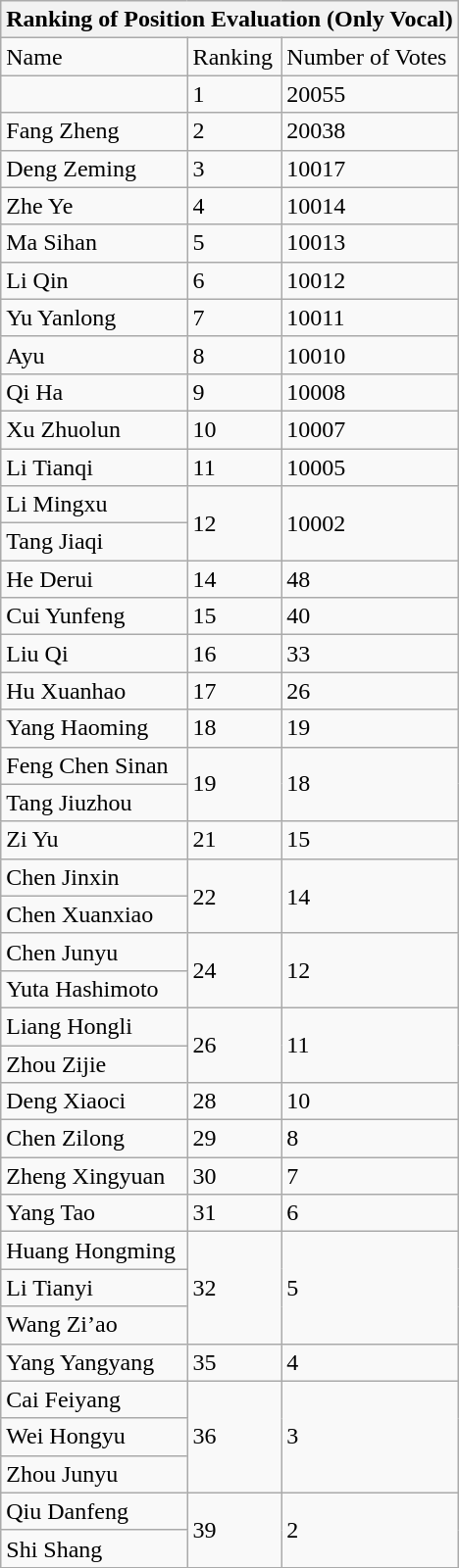<table class="wikitable mw-collapsible mw-collapsed">
<tr>
<th colspan="3">Ranking of Position Evaluation (Only Vocal)</th>
</tr>
<tr>
<td>Name</td>
<td>Ranking</td>
<td>Number of Votes</td>
</tr>
<tr>
<td></td>
<td>1</td>
<td>20055</td>
</tr>
<tr>
<td>Fang Zheng</td>
<td>2</td>
<td>20038</td>
</tr>
<tr>
<td>Deng Zeming</td>
<td>3</td>
<td>10017</td>
</tr>
<tr>
<td>Zhe Ye</td>
<td>4</td>
<td>10014</td>
</tr>
<tr>
<td>Ma Sihan</td>
<td>5</td>
<td>10013</td>
</tr>
<tr>
<td>Li Qin</td>
<td>6</td>
<td>10012</td>
</tr>
<tr>
<td>Yu Yanlong</td>
<td>7</td>
<td>10011</td>
</tr>
<tr>
<td>Ayu</td>
<td>8</td>
<td>10010</td>
</tr>
<tr>
<td>Qi Ha</td>
<td>9</td>
<td>10008</td>
</tr>
<tr>
<td>Xu Zhuolun</td>
<td>10</td>
<td>10007</td>
</tr>
<tr>
<td>Li Tianqi</td>
<td>11</td>
<td>10005</td>
</tr>
<tr>
<td>Li Mingxu</td>
<td rowspan="2">12</td>
<td rowspan="2">10002</td>
</tr>
<tr>
<td>Tang Jiaqi</td>
</tr>
<tr>
<td>He Derui</td>
<td>14</td>
<td>48</td>
</tr>
<tr>
<td>Cui Yunfeng</td>
<td>15</td>
<td>40</td>
</tr>
<tr>
<td>Liu Qi</td>
<td>16</td>
<td>33</td>
</tr>
<tr>
<td>Hu Xuanhao</td>
<td>17</td>
<td>26</td>
</tr>
<tr>
<td>Yang Haoming</td>
<td>18</td>
<td>19</td>
</tr>
<tr>
<td>Feng Chen Sinan</td>
<td rowspan="2">19</td>
<td rowspan="2">18</td>
</tr>
<tr>
<td>Tang Jiuzhou</td>
</tr>
<tr>
<td>Zi Yu</td>
<td>21</td>
<td>15</td>
</tr>
<tr>
<td>Chen Jinxin</td>
<td rowspan="2">22</td>
<td rowspan="2">14</td>
</tr>
<tr>
<td>Chen Xuanxiao</td>
</tr>
<tr>
<td>Chen Junyu</td>
<td rowspan="2">24</td>
<td rowspan="2">12</td>
</tr>
<tr>
<td>Yuta Hashimoto</td>
</tr>
<tr>
<td>Liang Hongli</td>
<td rowspan="2">26</td>
<td rowspan="2">11</td>
</tr>
<tr>
<td>Zhou Zijie</td>
</tr>
<tr>
<td>Deng Xiaoci</td>
<td>28</td>
<td>10</td>
</tr>
<tr>
<td>Chen Zilong</td>
<td>29</td>
<td>8</td>
</tr>
<tr>
<td>Zheng Xingyuan</td>
<td>30</td>
<td>7</td>
</tr>
<tr>
<td>Yang Tao</td>
<td>31</td>
<td>6</td>
</tr>
<tr>
<td>Huang Hongming</td>
<td rowspan="3">32</td>
<td rowspan="3">5</td>
</tr>
<tr>
<td>Li Tianyi</td>
</tr>
<tr>
<td>Wang Zi’ao</td>
</tr>
<tr>
<td>Yang Yangyang</td>
<td>35</td>
<td>4</td>
</tr>
<tr>
<td>Cai Feiyang</td>
<td rowspan="3">36</td>
<td rowspan="3">3</td>
</tr>
<tr>
<td>Wei Hongyu</td>
</tr>
<tr>
<td>Zhou Junyu</td>
</tr>
<tr>
<td>Qiu Danfeng</td>
<td rowspan="2">39</td>
<td rowspan="2">2</td>
</tr>
<tr>
<td>Shi Shang</td>
</tr>
<tr>
</tr>
</table>
